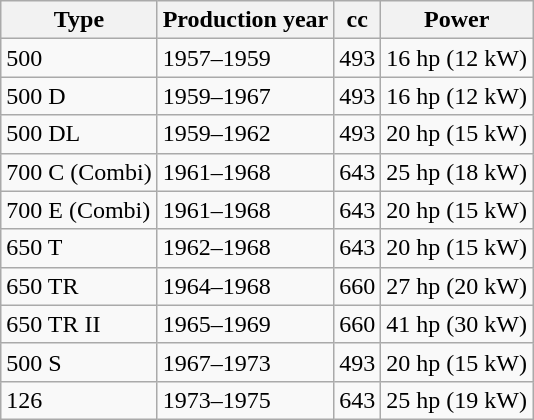<table class="wikitable">
<tr>
<th>Type</th>
<th>Production year</th>
<th>cc</th>
<th>Power</th>
</tr>
<tr>
<td>500</td>
<td>1957–1959</td>
<td>493</td>
<td>16 hp (12 kW)</td>
</tr>
<tr>
<td>500 D</td>
<td>1959–1967</td>
<td>493</td>
<td>16 hp (12 kW)</td>
</tr>
<tr>
<td>500 DL</td>
<td>1959–1962</td>
<td>493</td>
<td>20 hp (15 kW)</td>
</tr>
<tr>
<td>700 C (Combi)</td>
<td>1961–1968</td>
<td>643</td>
<td>25 hp (18 kW)</td>
</tr>
<tr>
<td>700 E (Combi)</td>
<td>1961–1968</td>
<td>643</td>
<td>20 hp (15 kW)</td>
</tr>
<tr>
<td>650 T</td>
<td>1962–1968</td>
<td>643</td>
<td>20 hp (15 kW)</td>
</tr>
<tr>
<td>650 TR</td>
<td>1964–1968</td>
<td>660</td>
<td>27 hp (20 kW)</td>
</tr>
<tr>
<td>650 TR II</td>
<td>1965–1969</td>
<td>660</td>
<td>41 hp (30 kW)</td>
</tr>
<tr>
<td>500 S</td>
<td>1967–1973</td>
<td>493</td>
<td>20 hp (15 kW)</td>
</tr>
<tr>
<td>126</td>
<td>1973–1975</td>
<td>643</td>
<td>25 hp (19 kW)</td>
</tr>
</table>
